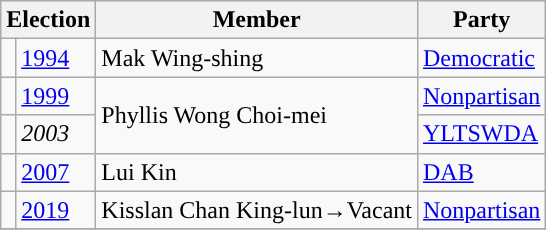<table class="wikitable">
<tr>
<th colspan="2">Election</th>
<th>Member</th>
<th>Party</th>
</tr>
<tr>
<td style="color:inherit;background:"></td>
<td><a href='#'>1994</a></td>
<td>Mak Wing-shing</td>
<td><a href='#'>Democratic</a></td>
</tr>
<tr>
<td style="color:inherit;background:"></td>
<td><a href='#'>1999</a></td>
<td rowspan=2>Phyllis Wong Choi-mei</td>
<td><a href='#'>Nonpartisan</a></td>
</tr>
<tr>
<td style="color:inherit;background:"></td>
<td><em>2003</em></td>
<td><a href='#'>YLTSWDA</a></td>
</tr>
<tr>
<td style="color:inherit;background:"></td>
<td><a href='#'>2007</a></td>
<td>Lui Kin</td>
<td><a href='#'>DAB</a></td>
</tr>
<tr>
<td style="color:inherit;background:"></td>
<td><a href='#'>2019</a></td>
<td>Kisslan Chan King-lun→Vacant</td>
<td><a href='#'>Nonpartisan</a></td>
</tr>
<tr>
</tr>
</table>
